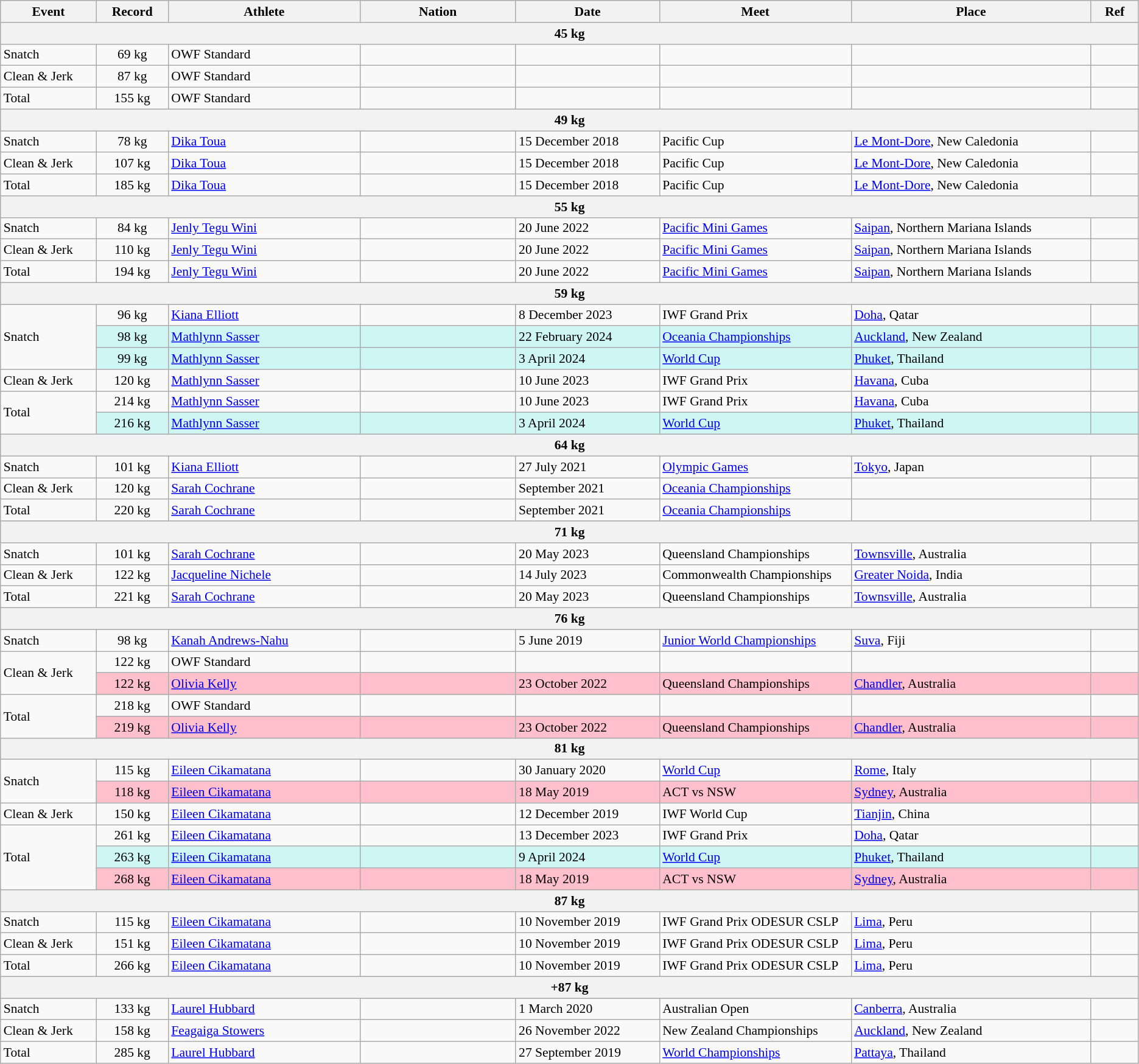<table class="wikitable" style="font-size:90%;">
<tr>
<th width=8%>Event</th>
<th width=6%>Record</th>
<th width=16%>Athlete</th>
<th width=13%>Nation</th>
<th width=12%>Date</th>
<th width=16%>Meet</th>
<th width=20%>Place</th>
<th width=4%>Ref</th>
</tr>
<tr bgcolor="#DDDDDD">
<th colspan=8>45 kg</th>
</tr>
<tr>
<td>Snatch</td>
<td align=center>69 kg</td>
<td>OWF Standard</td>
<td></td>
<td></td>
<td></td>
<td></td>
<td></td>
</tr>
<tr>
<td>Clean & Jerk</td>
<td align=center>87 kg</td>
<td>OWF Standard</td>
<td></td>
<td></td>
<td></td>
<td></td>
<td></td>
</tr>
<tr>
<td>Total</td>
<td align=center>155 kg</td>
<td>OWF Standard</td>
<td></td>
<td></td>
<td></td>
<td></td>
<td></td>
</tr>
<tr bgcolor="#DDDDDD">
<th colspan=8>49 kg</th>
</tr>
<tr>
<td>Snatch</td>
<td align=center>78 kg</td>
<td><a href='#'>Dika Toua</a></td>
<td></td>
<td>15 December 2018</td>
<td>Pacific Cup</td>
<td><a href='#'>Le Mont-Dore</a>, New Caledonia</td>
<td></td>
</tr>
<tr>
<td>Clean & Jerk</td>
<td align=center>107 kg</td>
<td><a href='#'>Dika Toua</a></td>
<td></td>
<td>15 December 2018</td>
<td>Pacific Cup</td>
<td><a href='#'>Le Mont-Dore</a>, New Caledonia</td>
<td></td>
</tr>
<tr>
<td>Total</td>
<td align=center>185 kg</td>
<td><a href='#'>Dika Toua</a></td>
<td></td>
<td>15 December 2018</td>
<td>Pacific Cup</td>
<td><a href='#'>Le Mont-Dore</a>, New Caledonia</td>
<td></td>
</tr>
<tr bgcolor="#DDDDDD">
<th colspan=8>55 kg</th>
</tr>
<tr>
<td>Snatch</td>
<td align=center>84 kg</td>
<td><a href='#'>Jenly Tegu Wini</a></td>
<td></td>
<td>20 June 2022</td>
<td><a href='#'>Pacific Mini Games</a></td>
<td><a href='#'>Saipan</a>, Northern Mariana Islands</td>
<td></td>
</tr>
<tr>
<td>Clean & Jerk</td>
<td align=center>110 kg</td>
<td><a href='#'>Jenly Tegu Wini</a></td>
<td></td>
<td>20 June 2022</td>
<td><a href='#'>Pacific Mini Games</a></td>
<td><a href='#'>Saipan</a>, Northern Mariana Islands</td>
<td></td>
</tr>
<tr>
<td>Total</td>
<td align=center>194 kg</td>
<td><a href='#'>Jenly Tegu Wini</a></td>
<td></td>
<td>20 June 2022</td>
<td><a href='#'>Pacific Mini Games</a></td>
<td><a href='#'>Saipan</a>, Northern Mariana Islands</td>
<td></td>
</tr>
<tr bgcolor="#DDDDDD">
<th colspan=8>59 kg</th>
</tr>
<tr>
<td rowspan=3>Snatch</td>
<td align=center>96 kg</td>
<td><a href='#'>Kiana Elliott</a></td>
<td></td>
<td>8 December 2023</td>
<td>IWF Grand Prix</td>
<td><a href='#'>Doha</a>, Qatar</td>
<td></td>
</tr>
<tr bgcolor=#CEF6F5>
<td align=center>98 kg</td>
<td><a href='#'>Mathlynn Sasser</a></td>
<td></td>
<td>22 February 2024</td>
<td><a href='#'>Oceania Championships</a></td>
<td><a href='#'>Auckland</a>, New Zealand</td>
<td></td>
</tr>
<tr bgcolor=#CEF6F5>
<td align=center>99 kg</td>
<td><a href='#'>Mathlynn Sasser</a></td>
<td></td>
<td>3 April 2024</td>
<td><a href='#'>World Cup</a></td>
<td><a href='#'>Phuket</a>, Thailand</td>
<td></td>
</tr>
<tr>
<td>Clean & Jerk</td>
<td align=center>120 kg</td>
<td><a href='#'>Mathlynn Sasser</a></td>
<td></td>
<td>10 June 2023</td>
<td>IWF Grand Prix</td>
<td><a href='#'>Havana</a>, Cuba</td>
<td></td>
</tr>
<tr>
<td rowspan=2>Total</td>
<td align=center>214 kg</td>
<td><a href='#'>Mathlynn Sasser</a></td>
<td></td>
<td>10 June 2023</td>
<td>IWF Grand Prix</td>
<td><a href='#'>Havana</a>, Cuba</td>
<td></td>
</tr>
<tr bgcolor=#CEF6F5>
<td align=center>216 kg</td>
<td><a href='#'>Mathlynn Sasser</a></td>
<td></td>
<td>3 April 2024</td>
<td><a href='#'>World Cup</a></td>
<td><a href='#'>Phuket</a>, Thailand</td>
<td></td>
</tr>
<tr bgcolor="#DDDDDD">
<th colspan=8>64 kg</th>
</tr>
<tr>
<td>Snatch</td>
<td align=center>101 kg</td>
<td><a href='#'>Kiana Elliott</a></td>
<td></td>
<td>27 July 2021</td>
<td><a href='#'>Olympic Games</a></td>
<td><a href='#'>Tokyo</a>, Japan</td>
<td></td>
</tr>
<tr>
<td>Clean & Jerk</td>
<td align=center>120 kg</td>
<td><a href='#'>Sarah Cochrane</a></td>
<td></td>
<td>September 2021</td>
<td><a href='#'>Oceania Championships</a></td>
<td></td>
<td></td>
</tr>
<tr>
<td>Total</td>
<td align=center>220 kg</td>
<td><a href='#'>Sarah Cochrane</a></td>
<td></td>
<td>September 2021</td>
<td><a href='#'>Oceania Championships</a></td>
<td></td>
<td></td>
</tr>
<tr bgcolor="#DDDDDD">
<th colspan=8>71 kg</th>
</tr>
<tr>
<td>Snatch</td>
<td align=center>101 kg</td>
<td><a href='#'>Sarah Cochrane</a></td>
<td></td>
<td>20 May 2023</td>
<td>Queensland Championships</td>
<td><a href='#'>Townsville</a>, Australia</td>
<td></td>
</tr>
<tr>
<td>Clean & Jerk</td>
<td align=center>122 kg</td>
<td><a href='#'>Jacqueline Nichele</a></td>
<td></td>
<td>14 July 2023</td>
<td>Commonwealth Championships</td>
<td><a href='#'>Greater Noida</a>, India</td>
<td></td>
</tr>
<tr>
<td>Total</td>
<td align=center>221 kg</td>
<td><a href='#'>Sarah Cochrane</a></td>
<td></td>
<td>20 May 2023</td>
<td>Queensland Championships</td>
<td><a href='#'>Townsville</a>, Australia</td>
<td></td>
</tr>
<tr bgcolor="#DDDDDD">
<th colspan=8>76 kg</th>
</tr>
<tr>
<td>Snatch</td>
<td align=center>98 kg</td>
<td><a href='#'>Kanah Andrews-Nahu</a></td>
<td></td>
<td>5 June 2019</td>
<td><a href='#'>Junior World Championships</a></td>
<td><a href='#'>Suva</a>, Fiji</td>
<td></td>
</tr>
<tr>
<td rowspan=2>Clean & Jerk</td>
<td align=center>122 kg</td>
<td>OWF Standard</td>
<td></td>
<td></td>
<td></td>
<td></td>
<td></td>
</tr>
<tr style="background:pink">
<td align=center>122 kg</td>
<td><a href='#'>Olivia Kelly</a></td>
<td></td>
<td>23 October 2022</td>
<td>Queensland Championships</td>
<td><a href='#'>Chandler</a>, Australia</td>
<td></td>
</tr>
<tr>
<td rowspan=2>Total</td>
<td align=center>218 kg</td>
<td>OWF Standard</td>
<td></td>
<td></td>
<td></td>
<td></td>
<td></td>
</tr>
<tr style="background:pink">
<td align=center>219 kg</td>
<td><a href='#'>Olivia Kelly</a></td>
<td></td>
<td>23 October 2022</td>
<td>Queensland Championships</td>
<td><a href='#'>Chandler</a>, Australia</td>
<td></td>
</tr>
<tr bgcolor="#DDDDDD">
<th colspan=8>81 kg</th>
</tr>
<tr>
<td rowspan=2>Snatch</td>
<td align=center>115 kg</td>
<td><a href='#'>Eileen Cikamatana</a></td>
<td></td>
<td>30 January 2020</td>
<td><a href='#'>World Cup</a></td>
<td><a href='#'>Rome</a>, Italy</td>
<td></td>
</tr>
<tr style="background:pink">
<td align="center">118 kg</td>
<td><a href='#'>Eileen Cikamatana</a></td>
<td></td>
<td>18 May 2019</td>
<td>ACT vs NSW</td>
<td><a href='#'>Sydney</a>, Australia</td>
<td></td>
</tr>
<tr>
<td>Clean & Jerk</td>
<td align=center>150 kg</td>
<td><a href='#'>Eileen Cikamatana</a></td>
<td></td>
<td>12 December 2019</td>
<td>IWF World Cup</td>
<td><a href='#'>Tianjin</a>, China</td>
<td></td>
</tr>
<tr>
<td rowspan=3>Total</td>
<td align=center>261 kg</td>
<td><a href='#'>Eileen Cikamatana</a></td>
<td></td>
<td>13 December 2023</td>
<td>IWF Grand Prix</td>
<td><a href='#'>Doha</a>, Qatar</td>
<td></td>
</tr>
<tr bgcolor=#CEF6F5>
<td align=center>263 kg</td>
<td><a href='#'>Eileen Cikamatana</a></td>
<td></td>
<td>9 April 2024</td>
<td><a href='#'>World Cup</a></td>
<td><a href='#'>Phuket</a>, Thailand</td>
<td></td>
</tr>
<tr style="background:pink">
<td align="center">268 kg</td>
<td><a href='#'>Eileen Cikamatana</a></td>
<td></td>
<td>18 May 2019</td>
<td>ACT vs NSW</td>
<td><a href='#'>Sydney</a>, Australia</td>
<td></td>
</tr>
<tr bgcolor="#DDDDDD">
<th colspan=8>87 kg</th>
</tr>
<tr>
<td>Snatch</td>
<td align=center>115 kg</td>
<td><a href='#'>Eileen Cikamatana</a></td>
<td></td>
<td>10 November 2019</td>
<td>IWF Grand Prix ODESUR CSLP</td>
<td><a href='#'>Lima</a>, Peru</td>
<td></td>
</tr>
<tr>
<td>Clean & Jerk</td>
<td align=center>151 kg</td>
<td><a href='#'>Eileen Cikamatana</a></td>
<td></td>
<td>10 November 2019</td>
<td>IWF Grand Prix ODESUR CSLP</td>
<td><a href='#'>Lima</a>, Peru</td>
<td></td>
</tr>
<tr>
<td>Total</td>
<td align=center>266 kg</td>
<td><a href='#'>Eileen Cikamatana</a></td>
<td></td>
<td>10 November 2019</td>
<td>IWF Grand Prix ODESUR CSLP</td>
<td><a href='#'>Lima</a>, Peru</td>
<td></td>
</tr>
<tr bgcolor="#DDDDDD">
<th colspan=8>+87 kg</th>
</tr>
<tr>
<td>Snatch</td>
<td align=center>133 kg</td>
<td><a href='#'>Laurel Hubbard</a></td>
<td></td>
<td>1 March  2020</td>
<td>Australian Open</td>
<td><a href='#'>Canberra</a>, Australia</td>
<td></td>
</tr>
<tr>
<td>Clean & Jerk</td>
<td align=center>158 kg</td>
<td><a href='#'>Feagaiga Stowers</a></td>
<td></td>
<td>26 November 2022</td>
<td>New Zealand Championships</td>
<td><a href='#'>Auckland</a>, New Zealand</td>
<td></td>
</tr>
<tr>
<td>Total</td>
<td align=center>285 kg</td>
<td><a href='#'>Laurel Hubbard</a></td>
<td></td>
<td>27 September 2019</td>
<td><a href='#'>World Championships</a></td>
<td><a href='#'>Pattaya</a>, Thailand</td>
<td></td>
</tr>
</table>
